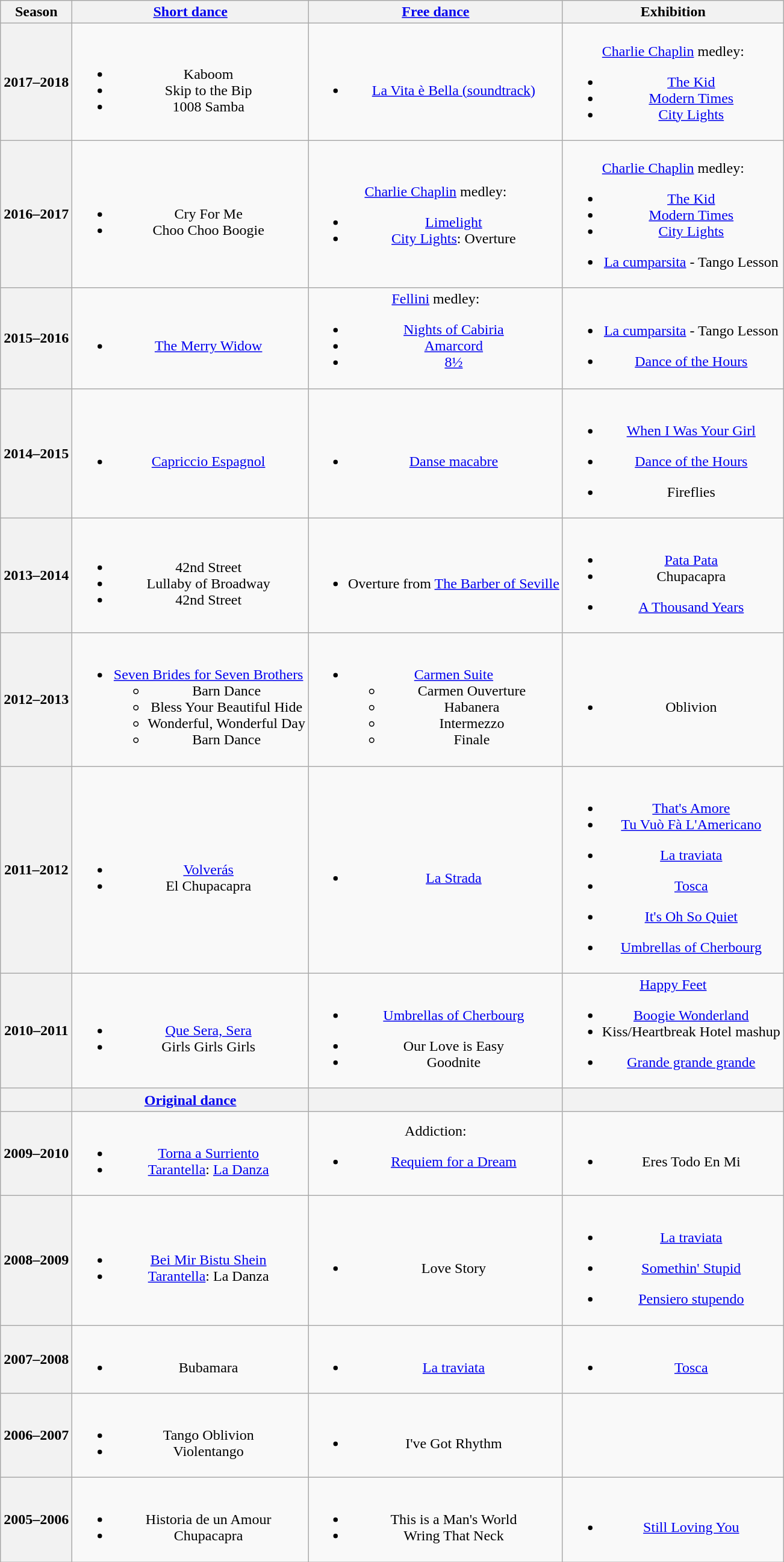<table class="wikitable" style="text-align:center">
<tr>
<th>Season</th>
<th><a href='#'>Short dance</a></th>
<th><a href='#'>Free dance</a></th>
<th>Exhibition</th>
</tr>
<tr>
<th>2017–2018 <br> </th>
<td><br><ul><li> Kaboom <br> </li><li> Skip to the Bip <br> </li><li> 1008 Samba</li></ul></td>
<td><br><ul><li><a href='#'>La Vita è Bella (soundtrack)</a> <br> </li></ul></td>
<td><br><a href='#'>Charlie Chaplin</a> medley:<ul><li><a href='#'>The Kid</a></li><li><a href='#'>Modern Times</a></li><li><a href='#'>City Lights</a></li></ul></td>
</tr>
<tr>
<th>2016–2017 <br> </th>
<td><br><ul><li> Cry For Me</li><li> Choo Choo Boogie</li></ul></td>
<td><br><a href='#'>Charlie Chaplin</a> medley:<ul><li><a href='#'>Limelight</a></li><li><a href='#'>City Lights</a>: Overture</li></ul></td>
<td><br>
<a href='#'>Charlie Chaplin</a> medley:<ul><li><a href='#'>The Kid</a></li><li><a href='#'>Modern Times</a></li><li><a href='#'>City Lights</a></li></ul><ul><li><a href='#'>La cumparsita</a> - Tango Lesson</li></ul></td>
</tr>
<tr>
<th>2015–2016 <br> </th>
<td><br><ul><li> <a href='#'>The Merry Widow</a> <br></li></ul></td>
<td><a href='#'>Fellini</a> medley:<br><ul><li><a href='#'>Nights of Cabiria</a></li><li><a href='#'>Amarcord</a></li><li><a href='#'>8½</a> <br></li></ul></td>
<td><br><ul><li><a href='#'>La cumparsita</a> - Tango Lesson</li></ul><ul><li><a href='#'>Dance of the Hours</a> <br></li></ul></td>
</tr>
<tr>
<th>2014–2015 <br> </th>
<td><br><ul><li> <a href='#'>Capriccio Espagnol</a> <br></li></ul></td>
<td><br><ul><li><a href='#'>Danse macabre</a> <br></li></ul></td>
<td><br><ul><li><a href='#'>When I Was Your Girl</a> <br></li></ul><ul><li><a href='#'>Dance of the Hours</a> <br></li></ul><ul><li>Fireflies <br></li></ul></td>
</tr>
<tr>
<th>2013–2014 <br> </th>
<td><br><ul><li> 42nd Street</li><li> Lullaby of Broadway</li><li> 42nd Street</li></ul></td>
<td><br><ul><li>Overture from <a href='#'>The Barber of Seville</a> <br></li></ul></td>
<td><br><ul><li><a href='#'>Pata Pata</a> <br></li><li>Chupacapra</li></ul><ul><li><a href='#'>A Thousand Years</a> <br></li></ul></td>
</tr>
<tr>
<th>2012–2013 <br> </th>
<td><br><ul><li><a href='#'>Seven Brides for Seven Brothers</a> <br><ul><li> Barn Dance</li><li> Bless Your Beautiful Hide</li><li> Wonderful, Wonderful Day</li><li> Barn Dance <br></li></ul></li></ul></td>
<td><br><ul><li><a href='#'>Carmen Suite</a> <br><ul><li>Carmen Ouverture</li><li>Habanera</li><li>Intermezzo</li><li>Finale <br></li></ul></li></ul></td>
<td><br><ul><li>Oblivion <br></li></ul></td>
</tr>
<tr>
<th>2011–2012 <br> </th>
<td><br><ul><li> <a href='#'>Volverás</a> <br></li><li> El Chupacapra</li></ul></td>
<td><br><ul><li><a href='#'>La Strada</a> <br></li></ul></td>
<td><br><ul><li><a href='#'>That's Amore</a> <br></li><li><a href='#'>Tu Vuò Fà L'Americano</a> <br></li></ul><ul><li><a href='#'>La traviata</a> <br></li></ul><ul><li><a href='#'>Tosca</a> <br></li></ul><ul><li><a href='#'>It's Oh So Quiet</a> <br></li></ul><ul><li><a href='#'>Umbrellas of Cherbourg</a> <br> </li></ul></td>
</tr>
<tr>
<th>2010–2011 <br> </th>
<td><br><ul><li> <a href='#'>Que Sera, Sera</a> <br></li><li> Girls Girls Girls <br></li></ul></td>
<td><br><ul><li><a href='#'>Umbrellas of Cherbourg</a> <br> </li></ul><ul><li>Our Love is Easy</li><li>Goodnite <br></li></ul></td>
<td><a href='#'>Happy Feet</a><br><ul><li><a href='#'>Boogie Wonderland</a></li><li>Kiss/Heartbreak Hotel mashup</li></ul><ul><li><a href='#'>Grande grande grande</a> <br></li></ul></td>
</tr>
<tr>
<th></th>
<th><a href='#'>Original dance</a></th>
<th></th>
<th></th>
</tr>
<tr>
<th>2009–2010 <br> </th>
<td><br><ul><li><a href='#'>Torna a Surriento</a> <br> </li><li><a href='#'>Tarantella</a>: <a href='#'>La Danza</a> <br></li></ul></td>
<td>Addiction:<br><ul><li><a href='#'>Requiem for a Dream</a> <br></li></ul></td>
<td><br><ul><li>Eres Todo En Mi</li></ul></td>
</tr>
<tr>
<th>2008–2009 <br> </th>
<td><br><ul><li><a href='#'>Bei Mir Bistu Shein</a> <br></li><li><a href='#'>Tarantella</a>: La Danza <br></li></ul></td>
<td><br><ul><li>Love Story <br></li></ul></td>
<td><br><ul><li><a href='#'>La traviata</a> <br></li></ul><ul><li><a href='#'>Somethin' Stupid</a> <br></li></ul><ul><li><a href='#'>Pensiero stupendo</a> <br></li></ul></td>
</tr>
<tr>
<th>2007–2008 <br> </th>
<td><br><ul><li>Bubamara <br> </li></ul></td>
<td><br><ul><li><a href='#'>La traviata</a> <br></li></ul></td>
<td><br><ul><li><a href='#'>Tosca</a> <br></li></ul></td>
</tr>
<tr>
<th>2006–2007 <br> </th>
<td><br><ul><li>Tango Oblivion</li><li>Violentango</li></ul></td>
<td><br><ul><li>I've Got Rhythm <br></li></ul></td>
<td></td>
</tr>
<tr>
<th>2005–2006 <br> </th>
<td><br><ul><li>Historia de un Amour</li><li>Chupacapra</li></ul></td>
<td><br><ul><li>This is a Man's World <br></li><li>Wring That Neck <br></li></ul></td>
<td><br><ul><li><a href='#'>Still Loving You</a> <br></li></ul></td>
</tr>
</table>
